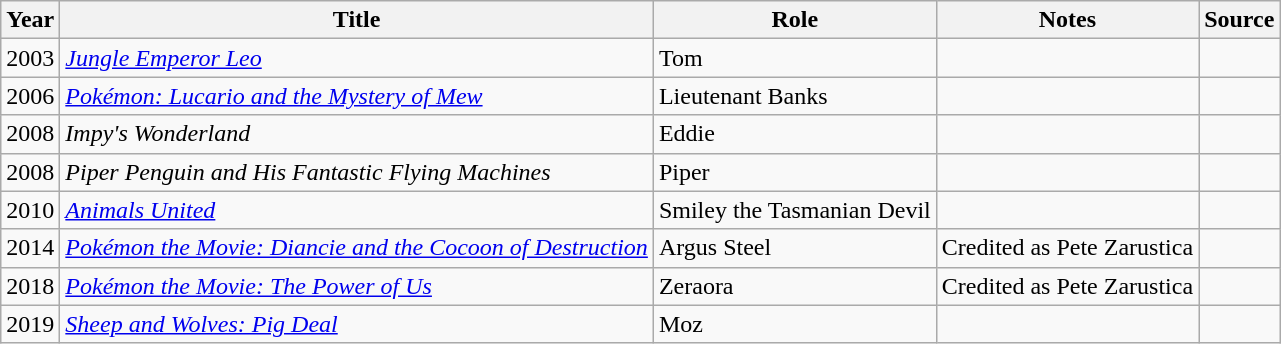<table class="wikitable sortable plainrowheaders">
<tr>
<th>Year</th>
<th>Title</th>
<th>Role</th>
<th class="unsortable">Notes</th>
<th class="unsortable">Source</th>
</tr>
<tr>
<td>2003</td>
<td><em><a href='#'>Jungle Emperor Leo</a></em></td>
<td>Tom</td>
<td></td>
<td></td>
</tr>
<tr>
<td>2006</td>
<td><em><a href='#'>Pokémon: Lucario and the Mystery of Mew</a></em></td>
<td>Lieutenant Banks</td>
<td></td>
<td></td>
</tr>
<tr>
<td>2008</td>
<td><em>Impy's Wonderland</em></td>
<td>Eddie</td>
<td></td>
<td></td>
</tr>
<tr>
<td>2008</td>
<td><em>Piper Penguin and His Fantastic Flying Machines</em></td>
<td>Piper</td>
<td></td>
<td></td>
</tr>
<tr>
<td>2010</td>
<td><em><a href='#'>Animals United</a></em></td>
<td>Smiley the Tasmanian Devil</td>
<td></td>
<td></td>
</tr>
<tr>
<td>2014</td>
<td><em><a href='#'>Pokémon the Movie: Diancie and the Cocoon of Destruction</a></em></td>
<td>Argus Steel</td>
<td>Credited as Pete Zarustica</td>
<td></td>
</tr>
<tr>
<td>2018</td>
<td><em><a href='#'>Pokémon the Movie: The Power of Us</a></em></td>
<td>Zeraora</td>
<td>Credited as Pete Zarustica</td>
<td></td>
</tr>
<tr>
<td>2019</td>
<td><em><a href='#'>Sheep and Wolves: Pig Deal</a></em></td>
<td>Moz</td>
<td></td>
<td></td>
</tr>
</table>
